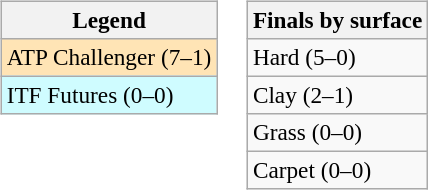<table>
<tr valign=top>
<td><br><table class=wikitable style=font-size:97%>
<tr>
<th>Legend</th>
</tr>
<tr bgcolor=moccasin>
<td>ATP Challenger (7–1)</td>
</tr>
<tr bgcolor=cffcff>
<td>ITF Futures (0–0)</td>
</tr>
</table>
</td>
<td><br><table class=wikitable style=font-size:97%>
<tr>
<th>Finals by surface</th>
</tr>
<tr>
<td>Hard (5–0)</td>
</tr>
<tr>
<td>Clay (2–1)</td>
</tr>
<tr>
<td>Grass (0–0)</td>
</tr>
<tr>
<td>Carpet (0–0)</td>
</tr>
</table>
</td>
</tr>
</table>
